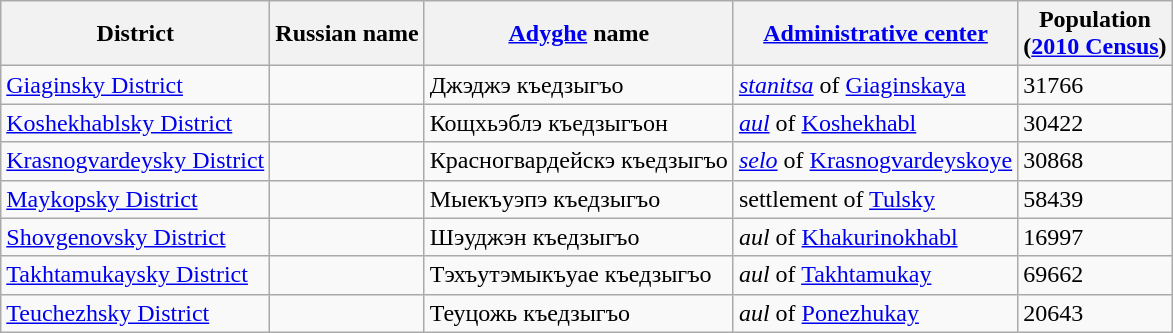<table class="wikitable sortable">
<tr>
<th>District</th>
<th>Russian name</th>
<th><a href='#'>Adyghe</a> name</th>
<th><a href='#'>Administrative center</a></th>
<th>Population<br>(<a href='#'>2010 Census</a>)</th>
</tr>
<tr>
<td><a href='#'>Giaginsky District</a></td>
<td></td>
<td>Джэджэ къедзыгъо</td>
<td><em><a href='#'>stanitsa</a></em> of <a href='#'>Giaginskaya</a></td>
<td>31766</td>
</tr>
<tr>
<td><a href='#'>Koshekhablsky District</a></td>
<td></td>
<td>Кощхьэблэ къедзыгъон</td>
<td><em><a href='#'>aul</a></em> of <a href='#'>Koshekhabl</a></td>
<td>30422</td>
</tr>
<tr>
<td><a href='#'>Krasnogvardeysky District</a></td>
<td></td>
<td>Красногвардейскэ къедзыгъо</td>
<td><em><a href='#'>selo</a></em> of <a href='#'>Krasnogvardeyskoye</a></td>
<td>30868</td>
</tr>
<tr>
<td><a href='#'>Maykopsky District</a></td>
<td></td>
<td>Мыекъуэпэ къедзыгъо</td>
<td>settlement of <a href='#'>Tulsky</a></td>
<td>58439</td>
</tr>
<tr>
<td><a href='#'>Shovgenovsky District</a></td>
<td></td>
<td>Шэуджэн къедзыгъо</td>
<td><em>aul</em> of <a href='#'>Khakurinokhabl</a></td>
<td>16997</td>
</tr>
<tr>
<td><a href='#'>Takhtamukaysky District</a></td>
<td></td>
<td>Тэхъутэмыкъуае къедзыгъо</td>
<td><em>aul</em> of <a href='#'>Takhtamukay</a></td>
<td>69662</td>
</tr>
<tr>
<td><a href='#'>Teuchezhsky District</a></td>
<td></td>
<td>Теуцожь къедзыгъо</td>
<td><em>aul</em> of <a href='#'>Ponezhukay</a></td>
<td>20643</td>
</tr>
</table>
